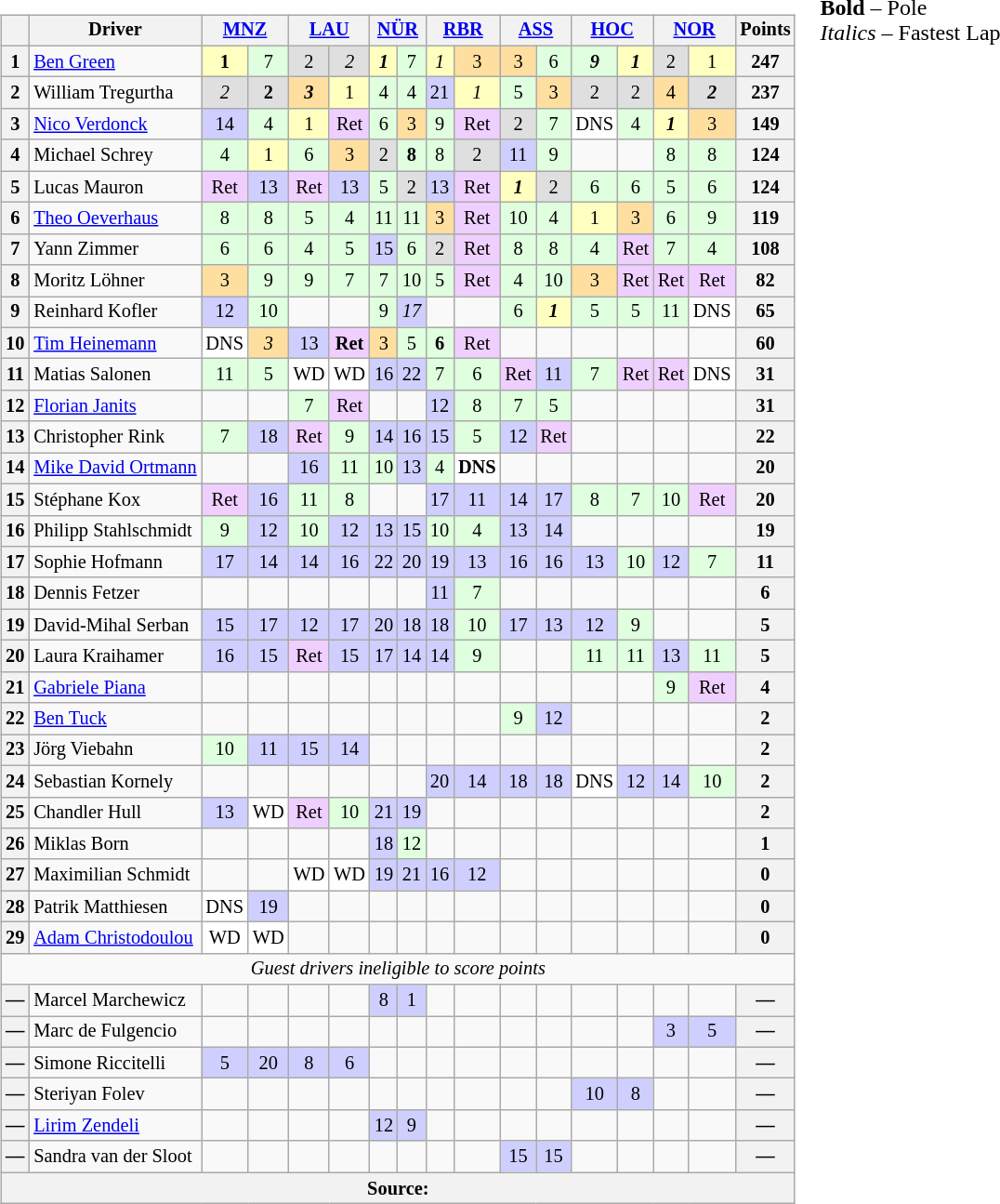<table>
<tr>
<td><br><table class="wikitable" style="font-size:85%; text-align:center;">
<tr>
<th></th>
<th>Driver</th>
<th colspan="2"><a href='#'>MNZ</a><br></th>
<th colspan="2"><a href='#'>LAU</a><br></th>
<th colspan="2"><a href='#'>NÜR</a><br></th>
<th colspan="2"><a href='#'>RBR</a><br></th>
<th colspan="2"><a href='#'>ASS</a><br></th>
<th colspan="2"><a href='#'>HOC</a><br></th>
<th colspan="2"><a href='#'>NOR</a><br></th>
<th>Points</th>
</tr>
<tr>
<th>1</th>
<td align="left"> <a href='#'>Ben Green</a></td>
<td style="background:#ffffbf;"><strong>1</strong></td>
<td style="background:#dfffdf;">7</td>
<td style="background:#dfdfdf;">2</td>
<td style="background:#dfdfdf;"><em>2</em></td>
<td style="background:#ffffbf;"><strong><em>1</em></strong></td>
<td style="background:#dfffdf;">7</td>
<td style="background:#ffffbf;"><em>1</em></td>
<td style="background:#ffdf9f;">3</td>
<td style="background:#ffdf9f;">3</td>
<td style="background:#dfffdf;">6</td>
<td style="background:#dfffdf;"><strong><em>9</em></strong></td>
<td style="background:#ffffbf;"><strong><em>1</em></strong></td>
<td style="background:#dfdfdf;">2</td>
<td style="background:#ffffbf;">1</td>
<th>247</th>
</tr>
<tr>
<th>2</th>
<td align="left"> William Tregurtha</td>
<td style="background:#dfdfdf;"><em>2</em></td>
<td style="background:#dfdfdf;"><strong>2</strong></td>
<td style="background:#ffdf9f;"><strong><em>3</em></strong></td>
<td style="background:#ffffbf;">1</td>
<td style="background:#dfffdf;">4</td>
<td style="background:#dfffdf;">4</td>
<td style="background:#cfcfff;">21</td>
<td style="background:#ffffbf;"><em>1</em></td>
<td style="background:#dfffdf;">5</td>
<td style="background:#ffdf9f;">3</td>
<td style="background:#dfdfdf;">2</td>
<td style="background:#dfdfdf;">2</td>
<td style="background:#ffdf9f;">4</td>
<td style="background:#dfdfdf;"><strong><em>2</em></strong></td>
<th>237</th>
</tr>
<tr>
<th>3</th>
<td align="left"> <a href='#'>Nico Verdonck</a></td>
<td style="background:#cfcfff;">14</td>
<td style="background:#dfffdf;">4</td>
<td style="background:#ffffbf;">1</td>
<td style="background:#efcfff;">Ret</td>
<td style="background:#dfffdf;">6</td>
<td style="background:#ffdf9f;">3</td>
<td style="background:#dfffdf;">9</td>
<td style="background:#efcfff;">Ret</td>
<td style="background:#dfdfdf;">2</td>
<td style="background:#dfffdf;">7</td>
<td style="background:#ffffff;">DNS</td>
<td style="background:#dfffdf;">4</td>
<td style="background:#ffffbf;"><strong><em>1</em></strong></td>
<td style="background:#ffdf9f;">3</td>
<th>149</th>
</tr>
<tr>
<th>4</th>
<td align="left"> Michael Schrey</td>
<td style="background:#dfffdf;">4</td>
<td style="background:#ffffbf;">1</td>
<td style="background:#dfffdf;">6</td>
<td style="background:#ffdf9f;">3</td>
<td style="background:#dfdfdf;">2</td>
<td style="background:#dfffdf;"><strong>8</strong></td>
<td style="background:#dfffdf;">8</td>
<td style="background:#dfdfdf;">2</td>
<td style="background:#cfcfff;">11</td>
<td style="background:#dfffdf;">9</td>
<td></td>
<td></td>
<td style="background:#dfffdf;">8</td>
<td style="background:#dfffdf;">8</td>
<th>124</th>
</tr>
<tr>
<th>5</th>
<td align="left"> Lucas Mauron</td>
<td style="background:#efcfff;">Ret</td>
<td style="background:#cfcfff;">13</td>
<td style="background:#efcfff;">Ret</td>
<td style="background:#cfcfff;">13</td>
<td style="background:#dfffdf;">5</td>
<td style="background:#dfdfdf;">2</td>
<td style="background:#cfcfff;">13</td>
<td style="background:#efcfff;">Ret</td>
<td style="background:#ffffbf;"><strong><em>1</em></strong></td>
<td style="background:#dfdfdf;">2</td>
<td style="background:#dfffdf;">6</td>
<td style="background:#dfffdf;">6</td>
<td style="background:#dfffdf;">5</td>
<td style="background:#dfffdf;">6</td>
<th>124</th>
</tr>
<tr>
<th>6</th>
<td align="left"> <a href='#'>Theo Oeverhaus</a></td>
<td style="background:#dfffdf;">8</td>
<td style="background:#dfffdf;">8</td>
<td style="background:#dfffdf;">5</td>
<td style="background:#dfffdf;">4</td>
<td style="background:#dfffdf;">11</td>
<td style="background:#dfffdf;">11</td>
<td style="background:#ffdf9f;">3</td>
<td style="background:#efcfff;">Ret</td>
<td style="background:#dfffdf;">10</td>
<td style="background:#dfffdf;">4</td>
<td style="background:#ffffbf;">1</td>
<td style="background:#ffdf9f;">3</td>
<td style="background:#dfffdf;">6</td>
<td style="background:#dfffdf;">9</td>
<th>119</th>
</tr>
<tr>
<th>7</th>
<td align="left"> Yann Zimmer</td>
<td style="background:#dfffdf;">6</td>
<td style="background:#dfffdf;">6</td>
<td style="background:#dfffdf;">4</td>
<td style="background:#dfffdf;">5</td>
<td style="background:#cfcfff;">15</td>
<td style="background:#dfffdf;">6</td>
<td style="background:#dfdfdf;">2</td>
<td style="background:#efcfff;">Ret</td>
<td style="background:#dfffdf;">8</td>
<td style="background:#dfffdf;">8</td>
<td style="background:#dfffdf;">4</td>
<td style="background:#efcfff;">Ret</td>
<td style="background:#dfffdf;">7</td>
<td style="background:#dfffdf;">4</td>
<th>108</th>
</tr>
<tr>
<th>8</th>
<td align="left"> Moritz Löhner</td>
<td style="background:#ffdf9f;">3</td>
<td style="background:#dfffdf;">9</td>
<td style="background:#dfffdf;">9</td>
<td style="background:#dfffdf;">7</td>
<td style="background:#dfffdf;">7</td>
<td style="background:#dfffdf;">10</td>
<td style="background:#dfffdf;">5</td>
<td style="background:#efcfff;">Ret</td>
<td style="background:#dfffdf;">4</td>
<td style="background:#dfffdf;">10</td>
<td style="background:#ffdf9f;">3</td>
<td style="background:#efcfff;">Ret</td>
<td style="background:#efcfff;">Ret</td>
<td style="background:#efcfff;">Ret</td>
<th>82</th>
</tr>
<tr>
<th>9</th>
<td align="left"> Reinhard Kofler</td>
<td style="background:#cfcfff;">12</td>
<td style="background:#dfffdf;">10</td>
<td></td>
<td></td>
<td style="background:#dfffdf;">9</td>
<td style="background:#cfcfff;"><em>17</em></td>
<td></td>
<td></td>
<td style="background:#dfffdf;">6</td>
<td style="background:#ffffbf;"><strong><em>1</em></strong></td>
<td style="background:#dfffdf;">5</td>
<td style="background:#dfffdf;">5</td>
<td style="background:#dfffdf;">11</td>
<td style="background:#ffffff;">DNS</td>
<th>65</th>
</tr>
<tr>
<th>10</th>
<td align="left"> <a href='#'>Tim Heinemann</a></td>
<td style="background:#ffffff;">DNS</td>
<td style="background:#ffdf9f;"><em>3</em></td>
<td style="background:#cfcfff;">13</td>
<td style="background:#efcfff;"><strong>Ret</strong></td>
<td style="background:#ffdf9f;">3</td>
<td style="background:#dfffdf;">5</td>
<td style="background:#dfffdf;"><strong>6</strong></td>
<td style="background:#efcfff;">Ret</td>
<td></td>
<td></td>
<td></td>
<td></td>
<td></td>
<td></td>
<th>60</th>
</tr>
<tr>
<th>11</th>
<td align="left"> Matias Salonen</td>
<td style="background:#dfffdf;">11</td>
<td style="background:#dfffdf;">5</td>
<td style="background:#ffffff;">WD</td>
<td style="background:#ffffff;">WD</td>
<td style="background:#cfcfff;">16</td>
<td style="background:#cfcfff;">22</td>
<td style="background:#dfffdf;">7</td>
<td style="background:#dfffdf;">6</td>
<td style="background:#efcfff;">Ret</td>
<td style="background:#cfcfff;">11</td>
<td style="background:#dfffdf;">7</td>
<td style="background:#efcfff;">Ret</td>
<td style="background:#efcfff;">Ret</td>
<td style="background:#ffffff;">DNS</td>
<th>31</th>
</tr>
<tr>
<th>12</th>
<td align="left"> <a href='#'>Florian Janits</a></td>
<td></td>
<td></td>
<td style="background:#dfffdf;">7</td>
<td style="background:#efcfff;">Ret</td>
<td></td>
<td></td>
<td style="background:#cfcfff;">12</td>
<td style="background:#dfffdf;">8</td>
<td style="background:#dfffdf;">7</td>
<td style="background:#dfffdf;">5</td>
<td></td>
<td></td>
<td></td>
<td></td>
<th>31</th>
</tr>
<tr>
<th>13</th>
<td align="left"> Christopher Rink</td>
<td style="background:#dfffdf;">7</td>
<td style="background:#cfcfff;">18</td>
<td style="background:#efcfff;">Ret</td>
<td style="background:#dfffdf;">9</td>
<td style="background:#cfcfff;">14</td>
<td style="background:#cfcfff;">16</td>
<td style="background:#cfcfff;">15</td>
<td style="background:#dfffdf;">5</td>
<td style="background:#cfcfff;">12</td>
<td style="background:#efcfff;">Ret</td>
<td></td>
<td></td>
<td></td>
<td></td>
<th>22</th>
</tr>
<tr>
<th>14</th>
<td align="left"> <a href='#'>Mike David Ortmann</a></td>
<td></td>
<td></td>
<td style="background:#cfcfff;">16</td>
<td style="background:#dfffdf;">11</td>
<td style="background:#dfffdf;">10</td>
<td style="background:#cfcfff;">13</td>
<td style="background:#dfffdf;">4</td>
<td style="background:#ffffff;"><strong>DNS</strong></td>
<td></td>
<td></td>
<td></td>
<td></td>
<td></td>
<td></td>
<th>20</th>
</tr>
<tr>
<th>15</th>
<td align="left"> Stéphane Kox</td>
<td style="background:#efcfff;">Ret</td>
<td style="background:#cfcfff;">16</td>
<td style="background:#dfffdf;">11</td>
<td style="background:#dfffdf;">8</td>
<td></td>
<td></td>
<td style="background:#cfcfff;">17</td>
<td style="background:#cfcfff;">11</td>
<td style="background:#cfcfff;">14</td>
<td style="background:#cfcfff;">17</td>
<td style="background:#dfffdf;">8</td>
<td style="background:#dfffdf;">7</td>
<td style="background:#dfffdf;">10</td>
<td style="background:#efcfff;">Ret</td>
<th>20</th>
</tr>
<tr>
<th>16</th>
<td align="left"> Philipp Stahlschmidt</td>
<td style="background:#dfffdf;">9</td>
<td style="background:#cfcfff;">12</td>
<td style="background:#dfffdf;">10</td>
<td style="background:#cfcfff;">12</td>
<td style="background:#cfcfff;">13</td>
<td style="background:#cfcfff;">15</td>
<td style="background:#dfffdf;">10</td>
<td style="background:#dfffdf;">4</td>
<td style="background:#cfcfff;">13</td>
<td style="background:#cfcfff;">14</td>
<td></td>
<td></td>
<td></td>
<td></td>
<th>19</th>
</tr>
<tr>
<th>17</th>
<td align="left"> Sophie Hofmann</td>
<td style="background:#cfcfff;">17</td>
<td style="background:#cfcfff;">14</td>
<td style="background:#cfcfff;">14</td>
<td style="background:#cfcfff;">16</td>
<td style="background:#cfcfff;">22</td>
<td style="background:#cfcfff;">20</td>
<td style="background:#cfcfff;">19</td>
<td style="background:#cfcfff;">13</td>
<td style="background:#cfcfff;">16</td>
<td style="background:#cfcfff;">16</td>
<td style="background:#cfcfff;">13</td>
<td style="background:#dfffdf;">10</td>
<td style="background:#cfcfff;">12</td>
<td style="background:#dfffdf;">7</td>
<th>11</th>
</tr>
<tr>
<th>18</th>
<td align="left"> Dennis Fetzer</td>
<td></td>
<td></td>
<td></td>
<td></td>
<td></td>
<td></td>
<td style="background:#cfcfff;">11</td>
<td style="background:#dfffdf;">7</td>
<td></td>
<td></td>
<td></td>
<td></td>
<td></td>
<td></td>
<th>6</th>
</tr>
<tr>
<th>19</th>
<td align="left"> David-Mihal Serban</td>
<td style="background:#cfcfff;">15</td>
<td style="background:#cfcfff;">17</td>
<td style="background:#cfcfff;">12</td>
<td style="background:#cfcfff;">17</td>
<td style="background:#cfcfff;">20</td>
<td style="background:#cfcfff;">18</td>
<td style="background:#cfcfff;">18</td>
<td style="background:#dfffdf;">10</td>
<td style="background:#cfcfff;">17</td>
<td style="background:#cfcfff;">13</td>
<td style="background:#cfcfff;">12</td>
<td style="background:#dfffdf;">9</td>
<td></td>
<td></td>
<th>5</th>
</tr>
<tr>
<th>20</th>
<td align="left"> Laura Kraihamer</td>
<td style="background:#cfcfff;">16</td>
<td style="background:#cfcfff;">15</td>
<td style="background:#efcfff;">Ret</td>
<td style="background:#cfcfff;">15</td>
<td style="background:#cfcfff;">17</td>
<td style="background:#cfcfff;">14</td>
<td style="background:#cfcfff;">14</td>
<td style="background:#dfffdf;">9</td>
<td></td>
<td></td>
<td style="background:#dfffdf;">11</td>
<td style="background:#dfffdf;">11</td>
<td style="background:#cfcfff;">13</td>
<td style="background:#dfffdf;">11</td>
<th>5</th>
</tr>
<tr>
<th>21</th>
<td align="left"> <a href='#'>Gabriele Piana</a></td>
<td></td>
<td></td>
<td></td>
<td></td>
<td></td>
<td></td>
<td></td>
<td></td>
<td></td>
<td></td>
<td></td>
<td></td>
<td style="background:#dfffdf;">9</td>
<td style="background:#efcfff;">Ret</td>
<th>4</th>
</tr>
<tr>
<th>22</th>
<td align="left"> <a href='#'>Ben Tuck</a></td>
<td></td>
<td></td>
<td></td>
<td></td>
<td></td>
<td></td>
<td></td>
<td></td>
<td style="background:#dfffdf;">9</td>
<td style="background:#cfcfff;">12</td>
<td></td>
<td></td>
<td></td>
<td></td>
<th>2</th>
</tr>
<tr>
<th>23</th>
<td align="left"> Jörg Viebahn</td>
<td style="background:#dfffdf;">10</td>
<td style="background:#cfcfff;">11</td>
<td style="background:#cfcfff;">15</td>
<td style="background:#cfcfff;">14</td>
<td></td>
<td></td>
<td></td>
<td></td>
<td></td>
<td></td>
<td></td>
<td></td>
<td></td>
<td></td>
<th>2</th>
</tr>
<tr>
<th>24</th>
<td align="left"> Sebastian Kornely</td>
<td></td>
<td></td>
<td></td>
<td></td>
<td></td>
<td></td>
<td style="background:#cfcfff;">20</td>
<td style="background:#cfcfff;">14</td>
<td style="background:#cfcfff;">18</td>
<td style="background:#cfcfff;">18</td>
<td style="background:#ffffff;">DNS</td>
<td style="background:#cfcfff;">12</td>
<td style="background:#cfcfff;">14</td>
<td style="background:#dfffdf;">10</td>
<th>2</th>
</tr>
<tr>
<th>25</th>
<td align="left"> Chandler Hull</td>
<td style="background:#cfcfff;">13</td>
<td style="background:#ffffff;">WD</td>
<td style="background:#efcfff;">Ret</td>
<td style="background:#dfffdf;">10</td>
<td style="background:#cfcfff;">21</td>
<td style="background:#cfcfff;">19</td>
<td></td>
<td></td>
<td></td>
<td></td>
<td></td>
<td></td>
<td></td>
<td></td>
<th>2</th>
</tr>
<tr>
<th>26</th>
<td align="left"> Miklas Born</td>
<td></td>
<td></td>
<td></td>
<td></td>
<td style="background:#cfcfff;">18</td>
<td style="background:#dfffdf;">12</td>
<td></td>
<td></td>
<td></td>
<td></td>
<td></td>
<td></td>
<td></td>
<td></td>
<th>1</th>
</tr>
<tr>
<th>27</th>
<td align="left"> Maximilian Schmidt</td>
<td></td>
<td></td>
<td style="background:#ffffff;">WD</td>
<td style="background:#ffffff;">WD</td>
<td style="background:#cfcfff;">19</td>
<td style="background:#cfcfff;">21</td>
<td style="background:#cfcfff;">16</td>
<td style="background:#cfcfff;">12</td>
<td></td>
<td></td>
<td></td>
<td></td>
<td></td>
<td></td>
<th>0</th>
</tr>
<tr>
<th>28</th>
<td align="left"> Patrik Matthiesen</td>
<td style="background:#ffffff;">DNS</td>
<td style="background:#cfcfff;">19</td>
<td></td>
<td></td>
<td></td>
<td></td>
<td></td>
<td></td>
<td></td>
<td></td>
<td></td>
<td></td>
<td></td>
<td></td>
<th>0</th>
</tr>
<tr>
<th>29</th>
<td align="left"> <a href='#'>Adam Christodoulou</a></td>
<td style="background:#ffffff;">WD</td>
<td style="background:#ffffff;">WD</td>
<td></td>
<td></td>
<td></td>
<td></td>
<td></td>
<td></td>
<td></td>
<td></td>
<td></td>
<td></td>
<td></td>
<td></td>
<th>0</th>
</tr>
<tr>
<td colspan="17"><em>Guest drivers ineligible to score points</em></td>
</tr>
<tr>
<th>—</th>
<td align="left"> Marcel Marchewicz</td>
<td></td>
<td></td>
<td></td>
<td></td>
<td style="background:#cfcfff;">8</td>
<td style="background:#cfcfff;">1</td>
<td></td>
<td></td>
<td></td>
<td></td>
<td></td>
<td></td>
<td></td>
<td></td>
<th>—</th>
</tr>
<tr>
<th>—</th>
<td align="left"> Marc de Fulgencio</td>
<td></td>
<td></td>
<td></td>
<td></td>
<td></td>
<td></td>
<td></td>
<td></td>
<td></td>
<td></td>
<td></td>
<td></td>
<td style="background:#cfcfff;">3</td>
<td style="background:#cfcfff;">5</td>
<th>—</th>
</tr>
<tr>
<th>—</th>
<td align="left"> Simone Riccitelli</td>
<td style="background:#cfcfff;">5</td>
<td style="background:#cfcfff;">20</td>
<td style="background:#cfcfff;">8</td>
<td style="background:#cfcfff;">6</td>
<td style="background:#;"></td>
<td style="background:#;"></td>
<td style="background:#;"></td>
<td style="background:#;"></td>
<td style="background:#;"></td>
<td style="background:#;"></td>
<td style="background:#;"></td>
<td style="background:#;"></td>
<td></td>
<td></td>
<th>—</th>
</tr>
<tr>
<th>—</th>
<td align="left"> Steriyan Folev</td>
<td></td>
<td></td>
<td></td>
<td></td>
<td></td>
<td></td>
<td></td>
<td></td>
<td></td>
<td></td>
<td style="background:#cfcfff;">10</td>
<td style="background:#cfcfff;">8</td>
<td></td>
<td></td>
<th>—</th>
</tr>
<tr>
<th>—</th>
<td align="left"> <a href='#'>Lirim Zendeli</a></td>
<td></td>
<td></td>
<td></td>
<td></td>
<td style="background:#cfcfff;">12</td>
<td style="background:#cfcfff;">9</td>
<td></td>
<td></td>
<td></td>
<td></td>
<td></td>
<td></td>
<td></td>
<td></td>
<th>—</th>
</tr>
<tr>
<th>—</th>
<td align="left" nowrap> Sandra van der Sloot</td>
<td></td>
<td></td>
<td></td>
<td></td>
<td></td>
<td></td>
<td></td>
<td></td>
<td style="background:#cfcfff;">15</td>
<td style="background:#cfcfff;">15</td>
<td></td>
<td></td>
<td></td>
<td></td>
<th>—</th>
</tr>
<tr>
<th colspan="17">Source:</th>
</tr>
</table>
</td>
<td valign="top"><br>
<span><strong>Bold</strong> – Pole<br><em>Italics</em> – Fastest Lap</span></td>
</tr>
</table>
